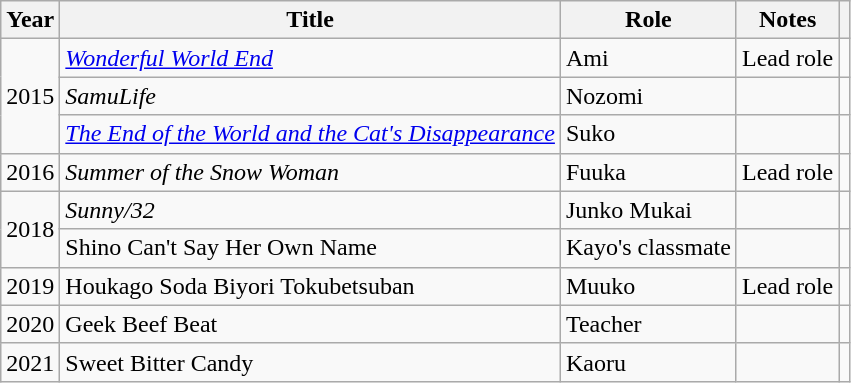<table class="wikitable sortable">
<tr>
<th>Year</th>
<th>Title</th>
<th>Role</th>
<th class="unsortable">Notes</th>
<th class="unsortable"></th>
</tr>
<tr>
<td rowspan=3>2015</td>
<td><em><a href='#'>Wonderful World End</a></em></td>
<td>Ami</td>
<td>Lead role</td>
<td></td>
</tr>
<tr>
<td><em>SamuLife</em></td>
<td>Nozomi</td>
<td></td>
<td></td>
</tr>
<tr>
<td><em><a href='#'>The End of the World and the Cat's Disappearance</a></em></td>
<td>Suko</td>
<td></td>
<td></td>
</tr>
<tr>
<td>2016</td>
<td><em>Summer of the Snow Woman</em></td>
<td>Fuuka</td>
<td>Lead role</td>
<td></td>
</tr>
<tr>
<td rowspan=2>2018</td>
<td><em>Sunny/32</td>
<td>Junko Mukai</td>
<td></td>
<td></td>
</tr>
<tr>
<td></em>Shino Can't Say Her Own Name<em></td>
<td>Kayo's classmate</td>
<td></td>
<td></td>
</tr>
<tr>
<td>2019</td>
<td></em>Houkago Soda Biyori Tokubetsuban<em></td>
<td>Muuko</td>
<td>Lead role</td>
<td></td>
</tr>
<tr>
<td>2020</td>
<td></em>Geek Beef Beat<em></td>
<td>Teacher</td>
<td></td>
<td></td>
</tr>
<tr>
<td>2021</td>
<td></em>Sweet Bitter Candy<em></td>
<td>Kaoru</td>
<td></td>
<td></td>
</tr>
</table>
